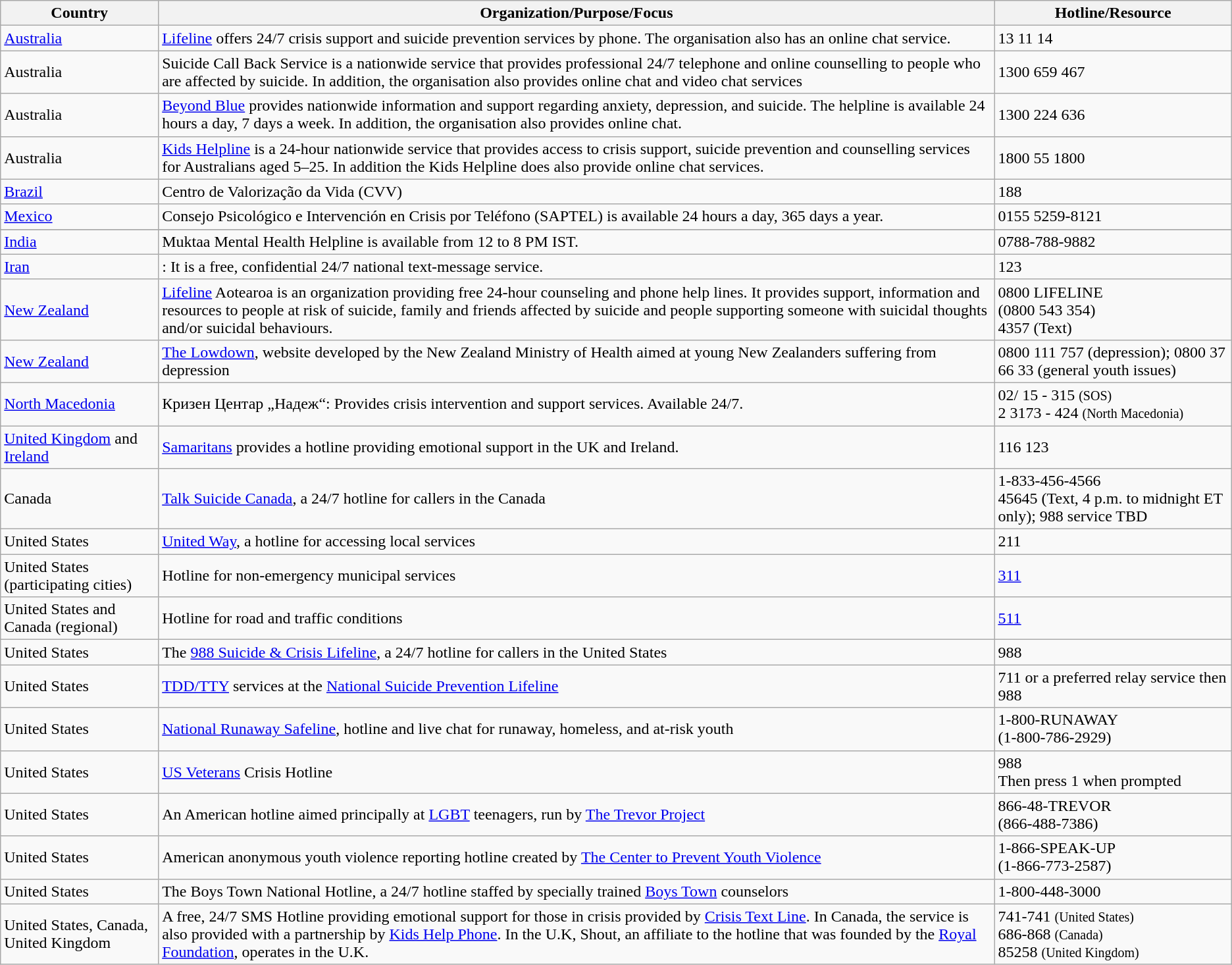<table class="wikitable sortable">
<tr>
<th>Country</th>
<th>Organization/Purpose/Focus</th>
<th>Hotline/Resource</th>
</tr>
<tr>
<td><a href='#'>Australia</a></td>
<td><a href='#'>Lifeline</a> offers 24/7 crisis support and suicide prevention services by phone. The organisation also has an online chat service.</td>
<td>13 11 14</td>
</tr>
<tr>
<td>Australia</td>
<td>Suicide Call Back Service is a nationwide service that provides professional 24/7 telephone and online counselling to people who are affected by suicide. In addition, the organisation also provides online chat and video chat services</td>
<td>1300 659 467</td>
</tr>
<tr>
<td>Australia</td>
<td><a href='#'>Beyond Blue</a> provides nationwide information and support regarding anxiety, depression, and suicide. The helpline is available 24 hours a day, 7 days a week. In addition, the organisation also provides online chat.</td>
<td>1300 224 636</td>
</tr>
<tr>
<td>Australia</td>
<td><a href='#'>Kids Helpline</a> is a 24-hour nationwide service that provides access to crisis support, suicide prevention and counselling services for Australians aged 5–25. In addition the Kids Helpline does also provide online chat services.</td>
<td>1800 55 1800</td>
</tr>
<tr>
<td><a href='#'>Brazil</a></td>
<td>Centro de Valorização da Vida (CVV)</td>
<td>188</td>
</tr>
<tr>
<td><a href='#'>Mexico</a></td>
<td>Consejo Psicológico e Intervención en Crisis por Teléfono (SAPTEL) is available 24 hours a day, 365 days a year.</td>
<td>0155 5259-8121</td>
</tr>
<tr>
</tr>
<tr>
<td><a href='#'>India</a></td>
<td>Muktaa Mental Health Helpline is available from 12 to 8 PM IST.</td>
<td>0788-788-9882</td>
</tr>
<tr>
<td><a href='#'>Iran</a></td>
<td>: It is a free, confidential 24/7 national text-message service.</td>
<td>123</td>
</tr>
<tr>
<td><a href='#'>New Zealand</a></td>
<td><a href='#'>Lifeline</a> Aotearoa is an organization providing free 24-hour counseling and phone help lines. It provides support, information and resources to people at risk of suicide, family and friends affected by suicide and people supporting someone with suicidal thoughts and/or suicidal behaviours.</td>
<td>0800 LIFELINE<br>(0800 543 354)<br>4357 (Text)</td>
</tr>
<tr>
<td><a href='#'>New Zealand</a></td>
<td><a href='#'>The Lowdown</a>, website developed by the New Zealand Ministry of Health aimed at young New Zealanders suffering from depression</td>
<td>0800 111 757 (depression); 0800 37 66 33 (general youth issues)</td>
</tr>
<tr>
<td><a href='#'>North Macedonia</a></td>
<td>Кризен Центар „Надеж“: Provides crisis intervention and support services. Available 24/7.</td>
<td>02/ 15 - 315 <small>(SOS)</small><br>2 3173 - 424 <small>(North Macedonia)</small></td>
</tr>
<tr>
<td><a href='#'>United Kingdom</a> and <a href='#'>Ireland</a></td>
<td><a href='#'>Samaritans</a> provides a hotline providing emotional support in the UK and Ireland.</td>
<td>116 123</td>
</tr>
<tr>
<td>Canada</td>
<td><a href='#'>Talk Suicide Canada</a>, a 24/7 hotline for callers in the Canada</td>
<td>1-833-456-4566<br>45645 (Text, 4 p.m. to midnight ET only); 988 service TBD</td>
</tr>
<tr>
<td>United States</td>
<td><a href='#'>United Way</a>, a hotline for accessing local services</td>
<td>211</td>
</tr>
<tr>
<td>United States (participating cities)</td>
<td>Hotline for non-emergency municipal services</td>
<td><a href='#'>311</a></td>
</tr>
<tr>
<td>United States and Canada (regional)</td>
<td>Hotline for road and traffic conditions</td>
<td><a href='#'>511</a></td>
</tr>
<tr>
<td>United States</td>
<td>The <a href='#'>988 Suicide & Crisis Lifeline</a>, a 24/7 hotline for callers in the United States</td>
<td>988</td>
</tr>
<tr>
<td>United States</td>
<td><a href='#'>TDD/TTY</a> services at the <a href='#'>National Suicide Prevention Lifeline</a></td>
<td>711 or a preferred relay service then 988</td>
</tr>
<tr>
<td>United States</td>
<td><a href='#'>National Runaway Safeline</a>, hotline and live chat for runaway, homeless, and at-risk youth</td>
<td>1-800-RUNAWAY<br>(1-800-786-2929)</td>
</tr>
<tr>
<td>United States</td>
<td><a href='#'>US Veterans</a> Crisis Hotline</td>
<td>988<br>Then press 1 when prompted</td>
</tr>
<tr>
<td>United States</td>
<td>An American hotline aimed principally at <a href='#'>LGBT</a> teenagers, run by <a href='#'>The Trevor Project</a></td>
<td>866-48-TREVOR<br>(866-488-7386)</td>
</tr>
<tr>
<td>United States</td>
<td>American anonymous youth violence reporting hotline created by <a href='#'>The Center to Prevent Youth Violence</a></td>
<td>1-866-SPEAK-UP<br>(1-866-773-2587)</td>
</tr>
<tr>
<td>United States</td>
<td>The Boys Town National Hotline, a 24/7 hotline staffed by specially trained <a href='#'>Boys Town</a> counselors</td>
<td>1-800-448-3000</td>
</tr>
<tr>
<td>United States, Canada, United Kingdom</td>
<td>A free, 24/7 SMS Hotline providing emotional support for those in crisis provided by <a href='#'>Crisis Text Line</a>. In Canada, the service is also provided with a partnership by <a href='#'>Kids Help Phone</a>. In the U.K, Shout, an affiliate to the hotline that was founded by the <a href='#'>Royal Foundation</a>, operates in the U.K.</td>
<td>741-741 <small>(United States)</small><br>686-868 <small>(Canada)</small><br>85258 <small>(United Kingdom)</small></td>
</tr>
</table>
